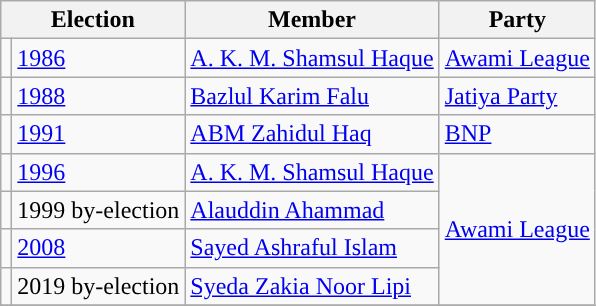<table class="wikitable">
<tr>
<th colspan="2">Election</th>
<th>Member</th>
<th>Party</th>
</tr>
<tr>
<td style="background-color:"></td>
<td><a href='#'>1986</a></td>
<td><a href='#'>A. K. M. Shamsul Haque</a></td>
<td><a href='#'>Awami League</a></td>
</tr>
<tr>
<td style="background-color:"></td>
<td><a href='#'>1988</a></td>
<td><a href='#'>Bazlul Karim Falu</a></td>
<td><a href='#'>Jatiya Party</a></td>
</tr>
<tr>
<td style="background-color:"></td>
<td><a href='#'>1991</a></td>
<td><a href='#'>ABM Zahidul Haq</a></td>
<td><a href='#'>BNP</a></td>
</tr>
<tr>
<td style="background-color:"></td>
<td><a href='#'>1996</a></td>
<td><a href='#'>A. K. M. Shamsul Haque</a></td>
<td rowspan="4"><a href='#'>Awami League</a></td>
</tr>
<tr>
<td style="background-color:"></td>
<td>1999 by-election</td>
<td><a href='#'>Alauddin Ahammad</a></td>
</tr>
<tr>
<td style="background-color:"></td>
<td><a href='#'>2008</a></td>
<td><a href='#'>Sayed Ashraful Islam</a></td>
</tr>
<tr>
<td style="background-color:"></td>
<td>2019 by-election</td>
<td><a href='#'>Syeda Zakia Noor Lipi</a></td>
</tr>
<tr>
</tr>
</table>
